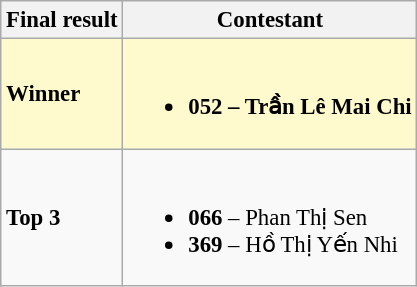<table class="wikitable sortable" style="font-size: 95%;">
<tr>
<th>Final result</th>
<th>Contestant</th>
</tr>
<tr style="background-color:#FFFACD; font-weight: bold">
<td><strong>Winner</strong></td>
<td><br><ul><li><strong>052</strong> – Trần Lê Mai Chi</li></ul></td>
</tr>
<tr>
<td><strong>Top 3</strong></td>
<td><br><ul><li><strong>066</strong> – Phan Thị Sen</li><li><strong>369</strong> – Hồ Thị Yến Nhi</li></ul></td>
</tr>
</table>
